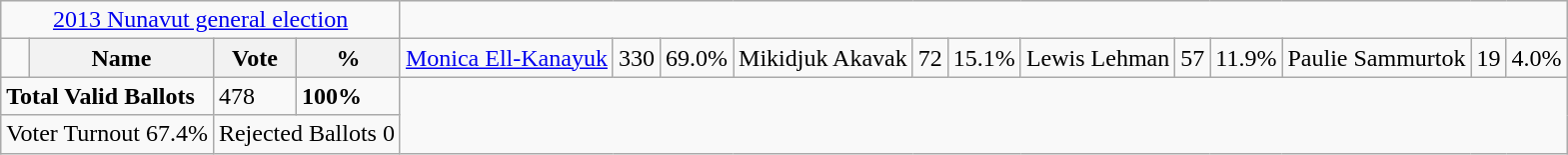<table class="wikitable">
<tr>
<td colspan=4 align=center><a href='#'>2013 Nunavut general election</a></td>
</tr>
<tr>
<td></td>
<th><strong>Name </strong></th>
<th><strong>Vote</strong></th>
<th><strong>%</strong><br></th>
<td><a href='#'>Monica Ell-Kanayuk</a></td>
<td>330</td>
<td>69.0%<br></td>
<td>Mikidjuk Akavak</td>
<td>72</td>
<td>15.1%<br></td>
<td>Lewis Lehman</td>
<td>57</td>
<td>11.9%<br></td>
<td>Paulie Sammurtok</td>
<td>19</td>
<td>4.0%</td>
</tr>
<tr>
<td colspan=2><strong>Total Valid Ballots</strong></td>
<td>478</td>
<td><strong>100%</strong></td>
</tr>
<tr>
<td colspan=2 align=center>Voter Turnout 67.4%</td>
<td colspan=2 align=center>Rejected Ballots 0</td>
</tr>
</table>
